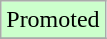<table class="wikitable">
<tr width=10px bgcolor="#ccffcc">
<td>Promoted</td>
</tr>
<tr>
</tr>
</table>
